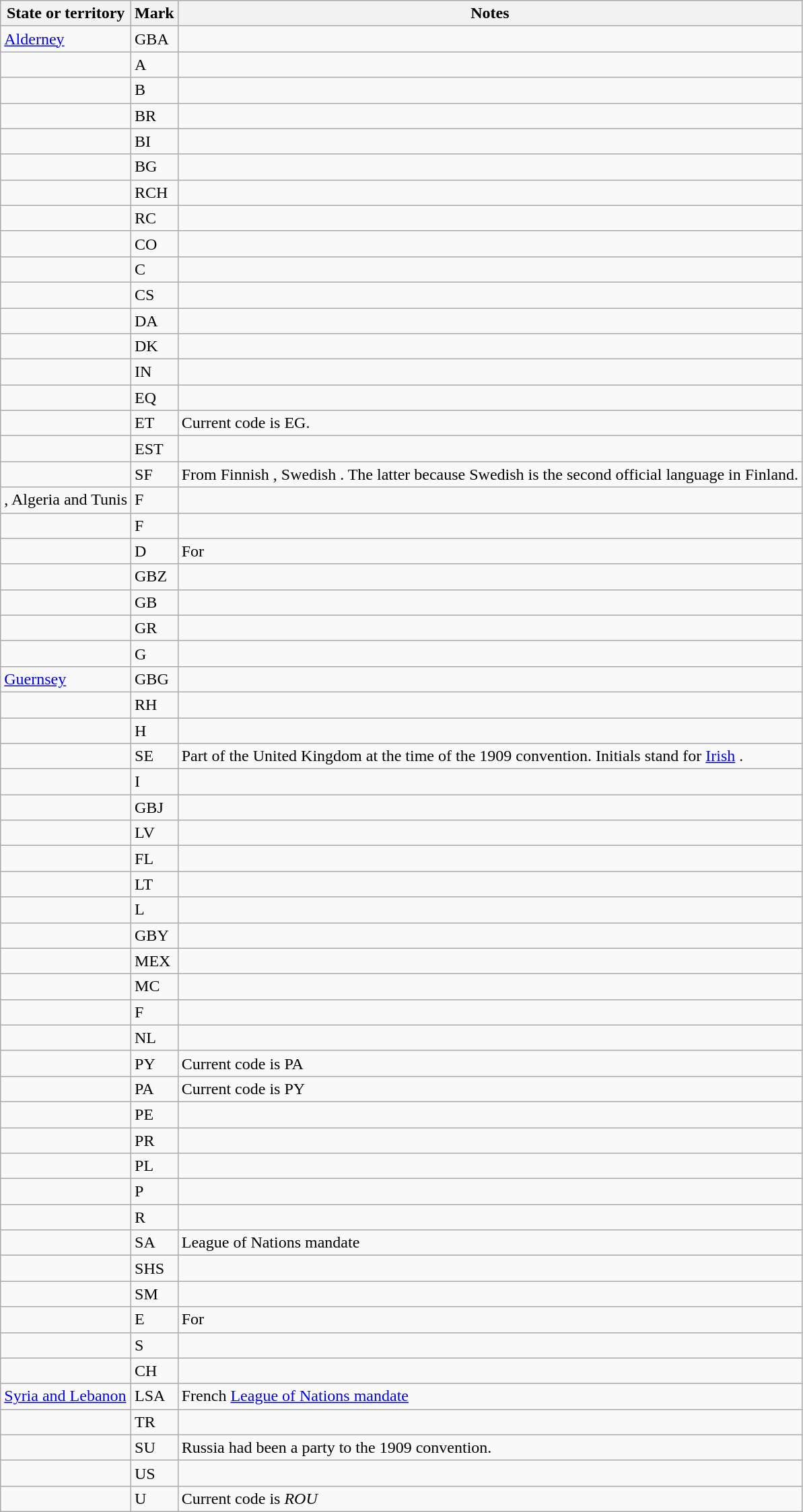<table class="wikitable sortable">
<tr>
<th>State or territory</th>
<th>Mark</th>
<th class=unsortable>Notes</th>
</tr>
<tr>
<td><a href='#'>Alderney</a></td>
<td>GBA</td>
<td></td>
</tr>
<tr>
<td></td>
<td>A</td>
<td></td>
</tr>
<tr>
<td></td>
<td>B</td>
<td></td>
</tr>
<tr>
<td></td>
<td>BR</td>
<td></td>
</tr>
<tr>
<td></td>
<td>BI</td>
<td></td>
</tr>
<tr>
<td></td>
<td>BG</td>
<td></td>
</tr>
<tr>
<td></td>
<td>RCH</td>
<td></td>
</tr>
<tr>
<td></td>
<td>RC</td>
<td></td>
</tr>
<tr>
<td></td>
<td>CO</td>
<td></td>
</tr>
<tr>
<td></td>
<td>C</td>
<td></td>
</tr>
<tr>
<td></td>
<td>CS</td>
<td></td>
</tr>
<tr>
<td></td>
<td>DA</td>
<td></td>
</tr>
<tr>
<td></td>
<td>DK</td>
<td></td>
</tr>
<tr>
<td></td>
<td>IN</td>
<td></td>
</tr>
<tr>
<td></td>
<td>EQ</td>
<td></td>
</tr>
<tr>
<td></td>
<td>ET</td>
<td>Current code is EG.</td>
</tr>
<tr>
<td></td>
<td>EST</td>
<td></td>
</tr>
<tr>
<td></td>
<td>SF</td>
<td>From Finnish , Swedish . The latter because Swedish is the second official language in Finland.</td>
</tr>
<tr>
<td>, Algeria and Tunis</td>
<td>F</td>
<td></td>
</tr>
<tr>
<td></td>
<td>F</td>
<td></td>
</tr>
<tr>
<td></td>
<td>D</td>
<td>For </td>
</tr>
<tr>
<td></td>
<td>GBZ</td>
<td></td>
</tr>
<tr>
<td></td>
<td>GB</td>
<td></td>
</tr>
<tr>
<td></td>
<td>GR</td>
<td></td>
</tr>
<tr>
<td></td>
<td>G</td>
<td></td>
</tr>
<tr>
<td><a href='#'>Guernsey</a></td>
<td>GBG</td>
<td></td>
</tr>
<tr>
<td></td>
<td>RH</td>
<td></td>
</tr>
<tr>
<td></td>
<td>H</td>
<td></td>
</tr>
<tr>
<td></td>
<td>SE</td>
<td>Part of the United Kingdom at the time of the 1909 convention. Initials stand for <a href='#'>Irish</a> .</td>
</tr>
<tr>
<td></td>
<td>I</td>
<td></td>
</tr>
<tr>
<td></td>
<td>GBJ</td>
<td></td>
</tr>
<tr>
<td></td>
<td>LV</td>
<td></td>
</tr>
<tr>
<td></td>
<td>FL</td>
<td></td>
</tr>
<tr>
<td></td>
<td>LT</td>
<td></td>
</tr>
<tr>
<td></td>
<td>L</td>
<td></td>
</tr>
<tr>
<td></td>
<td>GBY</td>
<td></td>
</tr>
<tr>
<td></td>
<td>MEX</td>
<td></td>
</tr>
<tr>
<td></td>
<td>MC</td>
<td></td>
</tr>
<tr>
<td></td>
<td>F</td>
<td></td>
</tr>
<tr>
<td></td>
<td>NL</td>
<td></td>
</tr>
<tr>
<td></td>
<td>PY</td>
<td>Current code is PA</td>
</tr>
<tr>
<td></td>
<td>PA</td>
<td>Current code is PY</td>
</tr>
<tr>
<td></td>
<td>PE</td>
<td></td>
</tr>
<tr>
<td></td>
<td>PR</td>
<td></td>
</tr>
<tr>
<td></td>
<td>PL</td>
<td></td>
</tr>
<tr>
<td></td>
<td>P</td>
<td></td>
</tr>
<tr>
<td></td>
<td>R</td>
<td></td>
</tr>
<tr>
<td></td>
<td>SA</td>
<td>League of Nations mandate</td>
</tr>
<tr>
<td></td>
<td>SHS</td>
<td></td>
</tr>
<tr>
<td></td>
<td>SM</td>
<td></td>
</tr>
<tr>
<td></td>
<td>E</td>
<td>For </td>
</tr>
<tr>
<td></td>
<td>S</td>
<td></td>
</tr>
<tr>
<td></td>
<td>CH</td>
<td></td>
</tr>
<tr>
<td><a href='#'>Syria and Lebanon</a></td>
<td>LSA</td>
<td>French <a href='#'>League of Nations mandate</a></td>
</tr>
<tr>
<td></td>
<td>TR</td>
<td></td>
</tr>
<tr>
<td></td>
<td>SU</td>
<td>Russia had been a party to the 1909 convention.</td>
</tr>
<tr>
<td></td>
<td>US</td>
<td></td>
</tr>
<tr>
<td></td>
<td>U</td>
<td>Current code is <em>ROU</em></td>
</tr>
</table>
